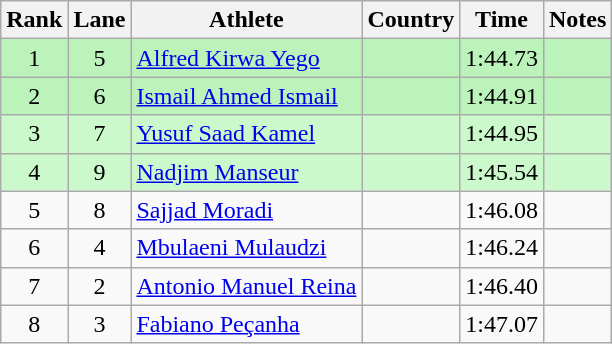<table class="wikitable sortable" style="text-align:center">
<tr>
<th>Rank</th>
<th>Lane</th>
<th>Athlete</th>
<th>Country</th>
<th>Time</th>
<th>Notes</th>
</tr>
<tr bgcolor=bbf3bb>
<td>1</td>
<td>5</td>
<td align="left"><a href='#'>Alfred Kirwa Yego</a></td>
<td align="left"></td>
<td>1:44.73</td>
<td></td>
</tr>
<tr bgcolor=bbf3bb>
<td>2</td>
<td>6</td>
<td align="left"><a href='#'>Ismail Ahmed Ismail</a></td>
<td align="left"></td>
<td>1:44.91</td>
<td></td>
</tr>
<tr bgcolor=ccf9cc>
<td>3</td>
<td>7</td>
<td align="left"><a href='#'>Yusuf Saad Kamel</a></td>
<td align="left"></td>
<td>1:44.95</td>
<td></td>
</tr>
<tr bgcolor=ccf9cc>
<td>4</td>
<td>9</td>
<td align="left"><a href='#'>Nadjim Manseur</a></td>
<td align="left"></td>
<td>1:45.54</td>
<td></td>
</tr>
<tr>
<td>5</td>
<td>8</td>
<td align="left"><a href='#'>Sajjad Moradi</a></td>
<td align="left"></td>
<td>1:46.08</td>
<td></td>
</tr>
<tr>
<td>6</td>
<td>4</td>
<td align="left"><a href='#'>Mbulaeni Mulaudzi</a></td>
<td align="left"></td>
<td>1:46.24</td>
<td></td>
</tr>
<tr>
<td>7</td>
<td>2</td>
<td align="left"><a href='#'>Antonio Manuel Reina</a></td>
<td align="left"></td>
<td>1:46.40</td>
<td></td>
</tr>
<tr>
<td>8</td>
<td>3</td>
<td align="left"><a href='#'>Fabiano Peçanha</a></td>
<td align="left"></td>
<td>1:47.07</td>
<td></td>
</tr>
</table>
